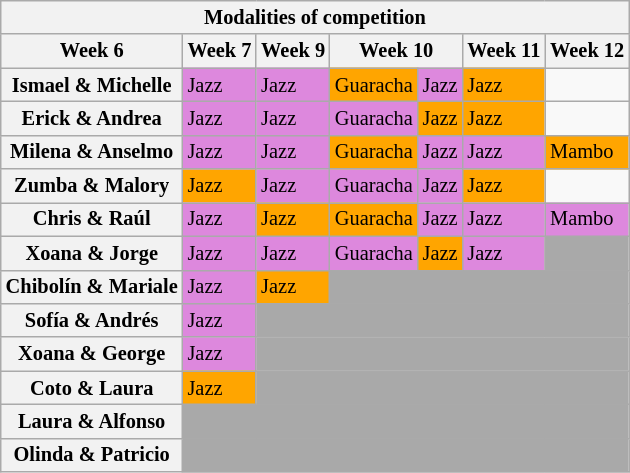<table class="wikitable collapsible collapsed" style="text-align:left; font-size:85%; line-height:16px;">
<tr>
<th colspan=7>Modalities of competition</th>
</tr>
<tr>
<th>Week 6</th>
<th>Week 7</th>
<th>Week 9</th>
<th colspan=2>Week 10</th>
<th>Week 11</th>
<th>Week 12</th>
</tr>
<tr>
<th>Ismael & Michelle</th>
<td style="background:#dd88dd;">Jazz</td>
<td style="background:#dd88dd;">Jazz</td>
<td style="background:orange;">Guaracha</td>
<td style="background:#dd88dd;">Jazz</td>
<td style="background:orange;">Jazz</td>
<td></td>
</tr>
<tr>
<th>Erick & Andrea</th>
<td style="background:#dd88dd;">Jazz</td>
<td style="background:#dd88dd;">Jazz</td>
<td style="background:#dd88dd;">Guaracha</td>
<td style="background:orange;">Jazz</td>
<td style="background:orange;">Jazz</td>
<td></td>
</tr>
<tr>
<th>Milena & Anselmo</th>
<td style="background:#dd88dd;">Jazz</td>
<td style="background:#dd88dd;">Jazz</td>
<td style="background:orange;">Guaracha</td>
<td style="background:#dd88dd;">Jazz</td>
<td style="background:#dd88dd;">Jazz</td>
<td style="background:orange;">Mambo</td>
</tr>
<tr>
<th>Zumba & Malory</th>
<td style="background:orange;">Jazz</td>
<td style="background:#dd88dd;">Jazz</td>
<td style="background:#dd88dd;">Guaracha</td>
<td style="background:#dd88dd;">Jazz</td>
<td style="background:orange;">Jazz</td>
<td></td>
</tr>
<tr>
<th>Chris & Raúl</th>
<td style="background:#dd88dd;">Jazz</td>
<td style="background:orange;">Jazz</td>
<td style="background:orange;">Guaracha</td>
<td style="background:#dd88dd;">Jazz</td>
<td style="background:#dd88dd;">Jazz</td>
<td style="background:#dd88dd;">Mambo</td>
</tr>
<tr>
<th>Xoana & Jorge</th>
<td style="background:#dd88dd;">Jazz</td>
<td style="background:#dd88dd;">Jazz</td>
<td style="background:#dd88dd;">Guaracha</td>
<td style="background:orange;">Jazz</td>
<td style="background:#dd88dd;">Jazz</td>
<td style="background:darkgrey;" colspan="1"></td>
</tr>
<tr>
<th>Chibolín & Mariale</th>
<td style="background:#dd88dd;">Jazz</td>
<td style="background:orange;">Jazz</td>
<td style="background:darkgrey;" colspan="4"></td>
</tr>
<tr>
<th>Sofía & Andrés</th>
<td style="background:#dd88dd;">Jazz</td>
<td style="background:darkgrey;" colspan="5"></td>
</tr>
<tr>
<th>Xoana & George</th>
<td style="background:#dd88dd;">Jazz</td>
<td style="background:darkgrey;" colspan="5"></td>
</tr>
<tr>
<th>Coto & Laura</th>
<td style="background:orange;">Jazz</td>
<td style="background:darkgrey;" colspan="5"></td>
</tr>
<tr>
<th>Laura & Alfonso</th>
<td style="background:darkgrey;" colspan="7"></td>
</tr>
<tr>
<th>Olinda & Patricio</th>
<td style="background:darkgrey;" colspan="7"></td>
</tr>
</table>
